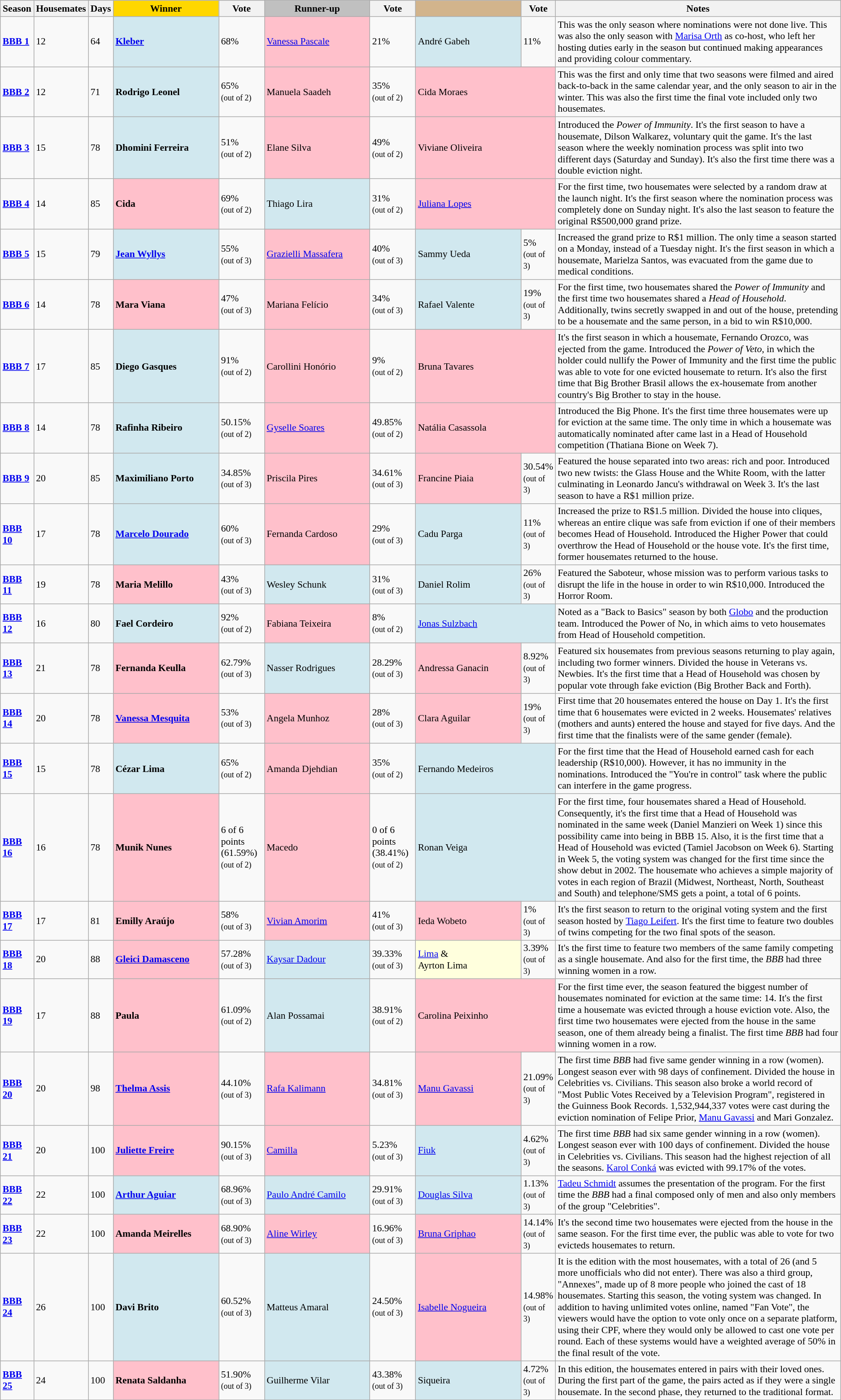<table class=wikitable style="font-size:90%">
<tr>
<th>Season</th>
<th>Housemates</th>
<th>Days</th>
<th style="background:#FFD700;">Winner</th>
<th>Vote</th>
<th style="background:#C0C0C0;">Runner-up</th>
<th>Vote</th>
<th style="background:#D2B48C;"></th>
<th>Vote</th>
<th>Notes</th>
</tr>
<tr>
<td><strong><a href='#'>BBB 1</a></strong></td>
<td>12</td>
<td>64</td>
<td width="150" style="background:#d1e8ef;"><strong><a href='#'>Kleber </a></strong></td>
<td>68%<br><small></small></td>
<td width="150" style="background:pink;"><a href='#'>Vanessa Pascale</a></td>
<td>21%<br><small></small></td>
<td width="150" style="background:#d1e8ef;">André Gabeh</td>
<td>11%<br><small></small></td>
<td>This was the only season where nominations were not done live. This was also the only season with <a href='#'>Marisa Orth</a> as co-host, who left her hosting duties early in the season but continued making appearances and providing colour commentary.</td>
</tr>
<tr>
<td><strong><a href='#'>BBB 2</a></strong></td>
<td>12</td>
<td>71</td>
<td width="150" style="background:#d1e8ef;"><strong>Rodrigo Leonel</strong></td>
<td>65%<br><small>(out of 2)</small></td>
<td width="150" style="background:pink;">Manuela Saadeh</td>
<td>35%<br><small>(out of 2)</small></td>
<td colspan="2" width="150" style="background:pink;">Cida Moraes</td>
<td>This was the first and only time that two seasons were filmed and aired back-to-back in the same calendar year, and the only season to air in the winter. This was also the first time the final vote included only two housemates.</td>
</tr>
<tr>
<td><strong><a href='#'>BBB 3</a></strong></td>
<td>15</td>
<td>78</td>
<td width="150" style="background:#d1e8ef;"><strong>Dhomini Ferreira</strong></td>
<td>51%<br><small>(out of 2)</small></td>
<td width="150" style="background:pink;">Elane Silva</td>
<td>49%<br><small>(out of 2)</small></td>
<td colspan="2" width="150" style="background:pink;">Viviane Oliveira</td>
<td>Introduced the <em>Power of Immunity</em>. It's the first season to have a housemate, Dilson Walkarez, voluntary quit the game. It's the last season where the weekly nomination process was split into two different days (Saturday and Sunday). It's also the first time there was a double eviction night.</td>
</tr>
<tr>
<td><strong><a href='#'>BBB 4</a></strong></td>
<td>14</td>
<td>85</td>
<td width="150" style="background:pink;"><strong>Cida </strong></td>
<td>69%<br><small>(out of 2)</small></td>
<td width="150" style="background:#d1e8ef;">Thiago Lira</td>
<td>31%<br><small>(out of 2)</small></td>
<td colspan="2" width="150" style="background:pink;"><a href='#'>Juliana Lopes</a></td>
<td>For the first time, two housemates were selected by a random draw at the launch night. It's the first season where the nomination process was completely done on Sunday night. It's also the last season to feature the original R$500,000 grand prize.</td>
</tr>
<tr>
<td><strong><a href='#'>BBB 5</a></strong></td>
<td>15</td>
<td>79</td>
<td width="150" style="background:#d1e8ef;"><strong><a href='#'>Jean Wyllys</a></strong></td>
<td>55%<br><small>(out of 3)</small></td>
<td width="150" style="background:pink;"><a href='#'>Grazielli Massafera</a></td>
<td>40%<br><small>(out of 3)</small></td>
<td width="150" style="background:#d1e8ef;">Sammy Ueda</td>
<td>5%<br><small>(out of 3)</small></td>
<td>Increased the grand prize to R$1 million. The only time a season started on a Monday, instead of a Tuesday night. It's the first season in which a housemate, Marielza Santos, was evacuated from the game due to medical conditions.</td>
</tr>
<tr>
<td><strong><a href='#'>BBB 6</a></strong></td>
<td>14</td>
<td>78</td>
<td width="150" style="background:pink;"><strong>Mara Viana</strong></td>
<td>47%<br><small>(out of 3)</small></td>
<td width="150" style="background:pink;">Mariana Felício</td>
<td>34%<br><small>(out of 3)</small></td>
<td width="150" style="background:#d1e8ef;">Rafael Valente</td>
<td>19%<br><small>(out of 3)</small></td>
<td>For the first time, two housemates shared the <em>Power of Immunity</em> and the first time two housemates shared a <em>Head of Household</em>. Additionally, twins secretly swapped in and out of the house, pretending to be a housemate and the same person, in a bid to win R$10,000.</td>
</tr>
<tr>
<td><strong><a href='#'>BBB 7</a></strong></td>
<td>17</td>
<td>85</td>
<td width="150" style="background:#d1e8ef;"><strong>Diego Gasques</strong></td>
<td>91%<br><small>(out of 2)</small></td>
<td width="150" style="background:pink;">Carollini Honório</td>
<td>9%<br><small>(out of 2)</small></td>
<td colspan="2" width="150" style="background:pink;">Bruna Tavares</td>
<td>It's the first season in which a housemate, Fernando Orozco, was ejected from the game. Introduced the <em>Power of Veto</em>, in which the holder could nullify the Power of Immunity and the first time the public was able to vote for one evicted housemate to return. It's also the first time that Big Brother Brasil allows the ex-housemate from another country's Big Brother to stay in the house.</td>
</tr>
<tr>
<td><strong><a href='#'>BBB 8</a></strong></td>
<td>14</td>
<td>78</td>
<td width="150" style="background:#d1e8ef;"><strong>Rafinha Ribeiro</strong></td>
<td>50.15%<br><small>(out of 2)</small></td>
<td width="150" style="background:pink;"><a href='#'>Gyselle Soares</a></td>
<td>49.85%<br><small>(out of 2)</small></td>
<td colspan="2" width="150" style="background:pink;">Natália Casassola</td>
<td>Introduced the Big Phone. It's the first time three housemates were up for eviction at the same time. The only time in which a housemate was automatically nominated after came last in a Head of Household competition (Thatiana Bione on Week 7).</td>
</tr>
<tr>
<td><strong><a href='#'>BBB 9</a></strong></td>
<td>20</td>
<td>85</td>
<td width="150" style="background:#d1e8ef;"><strong>Maximiliano Porto</strong></td>
<td>34.85%<br><small>(out of 3)</small></td>
<td width="150" style="background:pink;">Priscila Pires</td>
<td>34.61%<br><small>(out of 3)</small></td>
<td width="150" style="background:pink;">Francine Piaia</td>
<td>30.54%<br><small>(out of 3)</small></td>
<td>Featured the house separated into two areas: rich and poor. Introduced two new twists: the Glass House and the White Room, with the latter culminating in Leonardo Jancu's withdrawal on Week 3. It's the last season to have a R$1 million prize.</td>
</tr>
<tr>
<td><strong><a href='#'>BBB 10</a></strong></td>
<td>17</td>
<td>78</td>
<td width="150" style="background:#d1e8ef;"><strong><a href='#'>Marcelo Dourado</a></strong></td>
<td>60%<br><small>(out of 3)</small></td>
<td width="150" style="background:pink;">Fernanda Cardoso</td>
<td>29%<br><small>(out of 3)</small></td>
<td width="150" style="background:#d1e8ef;">Cadu Parga</td>
<td>11%<br><small>(out of 3)</small></td>
<td>Increased the prize to R$1.5 million. Divided the house into cliques, whereas an entire clique was safe from eviction if one of their members becomes Head of Household. Introduced the Higher Power that could overthrow the Head of Household or the house vote. It's the first time, former housemates returned to the house.</td>
</tr>
<tr>
<td><strong><a href='#'>BBB 11</a></strong></td>
<td>19</td>
<td>78</td>
<td width="150" style="background:pink;"><strong>Maria Melillo</strong></td>
<td>43%<br><small>(out of 3)</small></td>
<td width="150" style="background:#d1e8ef;">Wesley Schunk</td>
<td>31%<br><small>(out of 3)</small></td>
<td width="150" style="background:#d1e8ef;">Daniel Rolim</td>
<td>26%<br><small>(out of 3)</small></td>
<td>Featured the Saboteur, whose mission was to perform various tasks to disrupt the life in the house in order to win R$10,000. Introduced the Horror Room.</td>
</tr>
<tr>
<td><strong><a href='#'>BBB 12</a></strong></td>
<td>16</td>
<td>80</td>
<td width="150" style="background:#d1e8ef;"><strong>Fael Cordeiro</strong></td>
<td>92%<br><small>(out of 2)</small></td>
<td width="150" style="background:pink;">Fabiana Teixeira</td>
<td>8%<br><small>(out of 2)</small></td>
<td colspan="2" width="150" style="background:#d1e8ef;"><a href='#'>Jonas Sulzbach</a></td>
<td>Noted as a "Back to Basics" season by both <a href='#'>Globo</a> and the production team. Introduced the Power of No, in which aims to veto housemates from Head of Household competition.</td>
</tr>
<tr>
<td><strong><a href='#'>BBB 13</a></strong></td>
<td>21</td>
<td>78</td>
<td width="150" style="background:pink;"><strong>Fernanda Keulla</strong></td>
<td>62.79%<br><small>(out of 3)</small></td>
<td width="150" style="background:#d1e8ef;">Nasser Rodrigues</td>
<td>28.29%<br><small>(out of 3)</small></td>
<td width="150" style="background:pink;">Andressa Ganacin</td>
<td>8.92%<br><small>(out of 3)</small></td>
<td>Featured six housemates from previous seasons returning to play again, including two former winners. Divided the house in Veterans vs. Newbies. It's the first time that a Head of Household was chosen by popular vote through fake eviction (Big Brother Back and Forth).</td>
</tr>
<tr>
<td><strong><a href='#'>BBB 14</a></strong></td>
<td>20</td>
<td>78</td>
<td width="150" style="background:pink;"><strong><a href='#'>Vanessa Mesquita</a></strong></td>
<td>53%<br><small>(out of 3)</small></td>
<td width="150" style="background:pink;">Angela Munhoz</td>
<td>28%<br><small>(out of 3)</small></td>
<td width="150" style="background:pink;">Clara Aguilar</td>
<td>19%<br><small>(out of 3)</small></td>
<td>First time that 20 housemates entered the house on Day 1. It's the first time that 6 housemates were evicted in 2 weeks. Housemates' relatives (mothers and aunts) entered the house and stayed for five days. And the first time that the finalists were of the same gender (female).</td>
</tr>
<tr>
<td><strong><a href='#'>BBB 15</a></strong></td>
<td>15</td>
<td>78</td>
<td width="150" style="background:#d1e8ef;"><strong>Cézar Lima</strong></td>
<td>65%<br><small>(out of 2)</small></td>
<td width="150" style="background:pink;">Amanda Djehdian</td>
<td>35%<br><small>(out of 2)</small></td>
<td colspan="2" width="150" style="background:#d1e8ef;">Fernando Medeiros</td>
<td>For the first time that the Head of Household earned cash for each leadership (R$10,000). However, it has no immunity in the nominations. Introduced the "You're in control" task where the public can interfere in the game progress.</td>
</tr>
<tr>
<td><strong><a href='#'>BBB 16</a></strong></td>
<td>16</td>
<td>78</td>
<td width="150" style="background:pink;"><strong>Munik Nunes</strong></td>
<td>6 of 6 points (61.59%)<br><small>(out of 2)</small></td>
<td width="150" style="background:pink;"> Macedo</td>
<td>0 of 6 points (38.41%)<br><small>(out of 2)</small></td>
<td colspan="2" width="150" style="background:#d1e8ef;">Ronan Veiga</td>
<td>For the first time, four housemates shared a Head of Household. Consequently, it's the first time that a Head of Household was nominated in the same week (Daniel Manzieri on Week 1) since this possibility came into being in BBB 15. Also, it is the first time that a Head of Household was evicted (Tamiel Jacobson on Week 6). Starting in Week 5, the voting system was changed for the first time since the show debut in 2002. The housemate who achieves a simple majority of votes in each region of Brazil (Midwest, Northeast, North, Southeast and South) and telephone/SMS gets a point, a total of 6 points.</td>
</tr>
<tr>
<td><strong><a href='#'>BBB 17</a></strong></td>
<td>17</td>
<td>81</td>
<td width="150" style="background:pink;"><strong>Emilly Araújo</strong></td>
<td>58%<br><small>(out of 3)</small></td>
<td width="150" style="background:pink;"><a href='#'>Vivian Amorim</a></td>
<td>41%<br><small>(out of 3)</small></td>
<td width="150" style="background:pink;">Ieda Wobeto</td>
<td>1%<br><small>(out of 3)</small></td>
<td>It's the first season to return to the original voting system and the first season hosted by <a href='#'>Tiago Leifert</a>. It's the first time to feature two doubles of twins competing for the two final spots of the season.</td>
</tr>
<tr>
<td><strong><a href='#'>BBB 18</a></strong></td>
<td>20</td>
<td>88</td>
<td width="150" style="background:pink;"><strong><a href='#'>Gleici Damasceno</a></strong></td>
<td>57.28%<br><small>(out of 3)</small></td>
<td width="150" style="background:#d1e8ef;"><a href='#'>Kaysar Dadour</a></td>
<td>39.33%<br><small>(out of 3)</small></td>
<td width=150 style="background:#ffffdd;"><a href='#'> Lima</a> &<br>Ayrton Lima</td>
<td>3.39%<br><small>(out of 3)</small></td>
<td>It's the first time to feature two members of the same family competing as a single housemate. And also for the first time, the <em> BBB </em> had three winning women in a row.</td>
</tr>
<tr>
<td><strong><a href='#'>BBB 19</a></strong></td>
<td>17</td>
<td>88</td>
<td width="150" style="background:pink;"><strong>Paula </strong></td>
<td>61.09%<br><small>(out of 2)</small></td>
<td width="150" style="background:#d1e8ef;">Alan Possamai</td>
<td>38.91%<br><small>(out of 2)</small></td>
<td colspan="2" width="150" style="background:pink;">Carolina Peixinho</td>
<td>For the first time ever, the season featured the biggest number of housemates nominated for eviction at the same time: 14. It's the first time a housemate was evicted through a house eviction vote. Also, the first time two housemates were ejected from the house in the same season, one of them already being a finalist. The first time <em> BBB </em> had four winning women in a row.</td>
</tr>
<tr>
<td><strong><a href='#'>BBB 20</a></strong></td>
<td>20</td>
<td>98</td>
<td width="150" style="background:pink;"><strong><a href='#'>Thelma Assis</a></strong></td>
<td>44.10%<br><small>(out of 3)</small></td>
<td width="150" style="background:pink;"><a href='#'>Rafa Kalimann</a></td>
<td>34.81%<br><small>(out of 3)</small></td>
<td width="150" style="background:pink;"><a href='#'>Manu Gavassi</a></td>
<td>21.09%<br><small>(out of 3)</small></td>
<td>The first time <em>BBB</em> had five same gender winning in a row (women). Longest season ever with 98 days of confinement. Divided the house in Celebrities vs. Civilians. This season also broke a world record of "Most Public Votes Received by a Television Program", registered in the Guinness Book Records. 1,532,944,337 votes were cast during the eviction nomination of Felipe Prior, <a href='#'>Manu Gavassi</a> and Mari Gonzalez.</td>
</tr>
<tr>
<td><strong><a href='#'>BBB 21</a></strong></td>
<td>20</td>
<td>100</td>
<td width="150" style="background:pink;"><strong><a href='#'>Juliette Freire</a></strong></td>
<td>90.15%<br><small>(out of 3)</small></td>
<td width="150" style="background:pink;"><a href='#'>Camilla </a></td>
<td>5.23%<br><small>(out of 3)</small></td>
<td width="150" style="background:#d1e8ef;"><a href='#'>Fiuk</a></td>
<td>4.62%<br><small>(out of 3)</small></td>
<td>The first time <em>BBB</em> had six same gender winning in a row (women). Longest season ever with 100 days of confinement. Divided the house in Celebrities vs. Civilians. This season had the highest rejection of all the seasons. <a href='#'>Karol Conká</a> was evicted with 99.17% of the votes.</td>
</tr>
<tr>
<td><strong><a href='#'>BBB 22</a></strong></td>
<td>22</td>
<td>100</td>
<td width="150" style="background:#d1e8ef;"><strong><a href='#'>Arthur Aguiar</a></strong></td>
<td>68.96%<br><small>(out of 3)</small></td>
<td width="150" style="background:#d1e8ef;"><a href='#'>Paulo André Camilo</a></td>
<td>29.91%<br><small>(out of 3)</small></td>
<td width="150" style="background:#d1e8ef;"><a href='#'>Douglas Silva</a></td>
<td>1.13%<br><small>(out of 3)</small></td>
<td><a href='#'>Tadeu Schmidt</a> assumes the presentation of the program. For the first time the <em>BBB</em> had a final composed only of men and also only members of the group "Celebrities".</td>
</tr>
<tr>
<td><strong><a href='#'>BBB 23</a></strong></td>
<td>22</td>
<td>100</td>
<td width="150" style="background:pink;"><strong>Amanda Meirelles</strong></td>
<td>68.90%<br><small>(out of 3)</small></td>
<td width="150" style="background:pink;"><a href='#'>Aline Wirley</a></td>
<td>16.96%<br><small>(out of 3)</small></td>
<td width="150" style="background:pink;"><a href='#'>Bruna Griphao</a></td>
<td>14.14%<br><small>(out of 3)</small></td>
<td>It's the second time two housemates were ejected from the house in the same season. For the first time ever, the public was able to vote for two evicteds housemates to return.</td>
</tr>
<tr>
<td><strong><a href='#'>BBB 24</a></strong></td>
<td>26</td>
<td>100</td>
<td width="150" style="background:#d1e8ef;"><strong>Davi Brito</strong></td>
<td>60.52%<br><small>(out of 3)</small></td>
<td width="150" style="background:#d1e8ef;">Matteus Amaral</td>
<td>24.50%<br><small>(out of 3)</small></td>
<td width="150" style="background:pink;"><a href='#'>Isabelle Nogueira</a></td>
<td>14.98%<br><small>(out of 3)</small></td>
<td>It is the edition with the most housemates, with a total of 26 (and 5 more unofficials who did not enter). There was also a third group, "Annexes", made up of 8 more people who joined the cast of 18 housemates. Starting this season, the voting system was changed. In addition to having unlimited votes online, named "Fan Vote", the viewers would have the option to vote only once on a separate platform, using their CPF, where they would only be allowed to cast one vote per round. Each of these systems would have a weighted average of 50% in the final result of the vote.</td>
</tr>
<tr>
<td><strong><a href='#'>BBB 25</a></strong></td>
<td>24</td>
<td>100</td>
<td width="150" style="background:pink;"><strong>Renata Saldanha</strong></td>
<td>51.90%<br><small>(out of 3)</small></td>
<td width="150" style="background:#d1e8ef;">Guilherme Vilar</td>
<td>43.38%<br><small>(out of 3)</small></td>
<td width="150" style="background:#d1e8ef;"> Siqueira</td>
<td>4.72%<br><small>(out of 3)</small></td>
<td>In this edition, the housemates entered in pairs with their loved ones. During the first part of the game, the pairs acted as if they were a single housemate. In the second phase, they returned to the traditional format.</td>
</tr>
</table>
